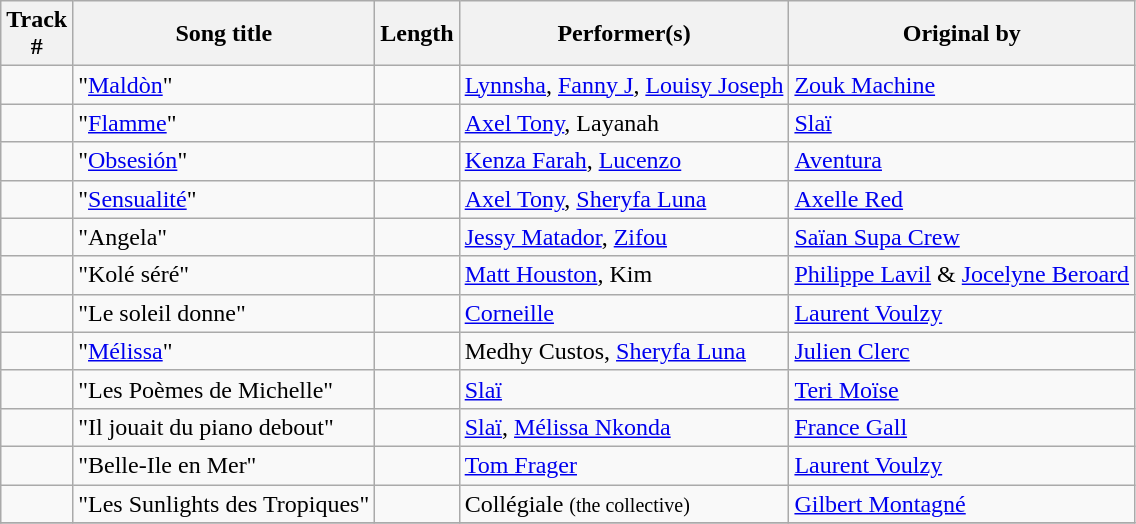<table class="wikitable">
<tr>
<th>Track <br>#</th>
<th><strong>Song title</strong></th>
<th>Length</th>
<th><strong>Performer(s)</strong></th>
<th>Original by</th>
</tr>
<tr>
<td></td>
<td>"<a href='#'>Maldòn</a>"</td>
<td></td>
<td><a href='#'>Lynnsha</a>, <a href='#'>Fanny J</a>, <a href='#'>Louisy Joseph</a></td>
<td><a href='#'>Zouk Machine</a></td>
</tr>
<tr>
<td></td>
<td>"<a href='#'>Flamme</a>"</td>
<td></td>
<td><a href='#'>Axel Tony</a>, Layanah</td>
<td><a href='#'>Slaï</a></td>
</tr>
<tr>
<td></td>
<td>"<a href='#'>Obsesión</a>"</td>
<td></td>
<td><a href='#'>Kenza Farah</a>, <a href='#'>Lucenzo</a></td>
<td><a href='#'>Aventura</a></td>
</tr>
<tr>
<td></td>
<td>"<a href='#'>Sensualité</a>"</td>
<td></td>
<td><a href='#'>Axel Tony</a>, <a href='#'>Sheryfa Luna</a></td>
<td><a href='#'>Axelle Red</a></td>
</tr>
<tr>
<td></td>
<td>"Angela"</td>
<td></td>
<td><a href='#'>Jessy Matador</a>, <a href='#'>Zifou</a></td>
<td><a href='#'>Saïan Supa Crew</a></td>
</tr>
<tr>
<td></td>
<td>"Kolé séré"</td>
<td></td>
<td><a href='#'>Matt Houston</a>, Kim</td>
<td><a href='#'>Philippe Lavil</a> & <a href='#'>Jocelyne Beroard</a></td>
</tr>
<tr>
<td></td>
<td>"Le soleil donne"</td>
<td></td>
<td><a href='#'>Corneille</a></td>
<td><a href='#'>Laurent Voulzy</a></td>
</tr>
<tr>
<td></td>
<td>"<a href='#'>Mélissa</a>"</td>
<td></td>
<td>Medhy Custos, <a href='#'>Sheryfa Luna</a></td>
<td><a href='#'>Julien Clerc</a></td>
</tr>
<tr>
<td></td>
<td>"Les Poèmes de Michelle"</td>
<td></td>
<td><a href='#'>Slaï</a></td>
<td><a href='#'>Teri Moïse</a></td>
</tr>
<tr>
<td></td>
<td>"Il jouait du piano debout"</td>
<td></td>
<td><a href='#'>Slaï</a>, <a href='#'>Mélissa Nkonda</a></td>
<td><a href='#'>France Gall</a></td>
</tr>
<tr>
<td></td>
<td>"Belle-Ile en Mer"</td>
<td></td>
<td><a href='#'>Tom Frager</a></td>
<td><a href='#'>Laurent Voulzy</a></td>
</tr>
<tr>
<td></td>
<td>"Les Sunlights des Tropiques"</td>
<td></td>
<td>Collégiale <small>(the collective)</small></td>
<td><a href='#'>Gilbert Montagné</a></td>
</tr>
<tr>
</tr>
</table>
